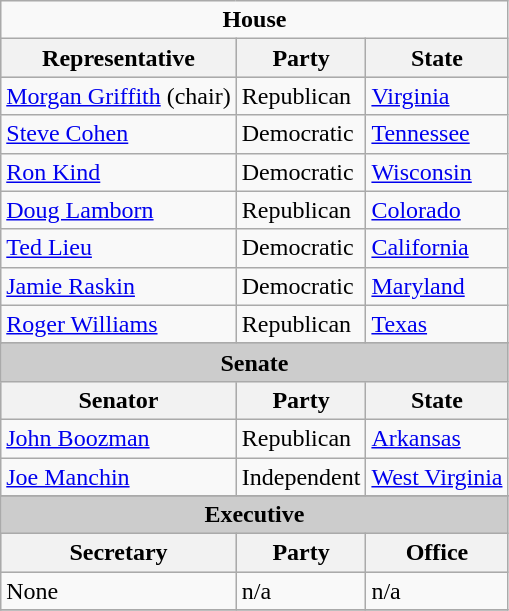<table class="wikitable">
<tr>
<td colspan="3" style="text-align:center;"><strong>House</strong></td>
</tr>
<tr style="background:#ccc;">
<th>Representative</th>
<th>Party</th>
<th>State</th>
</tr>
<tr>
<td><a href='#'>Morgan Griffith</a> (chair)</td>
<td>Republican</td>
<td><a href='#'>Virginia</a></td>
</tr>
<tr>
<td><a href='#'>Steve Cohen</a></td>
<td>Democratic</td>
<td><a href='#'>Tennessee</a></td>
</tr>
<tr>
<td><a href='#'>Ron Kind</a></td>
<td>Democratic</td>
<td><a href='#'>Wisconsin</a></td>
</tr>
<tr>
<td><a href='#'>Doug Lamborn</a></td>
<td>Republican</td>
<td><a href='#'>Colorado</a></td>
</tr>
<tr>
<td><a href='#'>Ted Lieu</a></td>
<td>Democratic</td>
<td><a href='#'>California</a></td>
</tr>
<tr>
<td><a href='#'>Jamie Raskin</a></td>
<td>Democratic</td>
<td><a href='#'>Maryland</a></td>
</tr>
<tr>
<td><a href='#'>Roger Williams</a></td>
<td>Republican</td>
<td><a href='#'>Texas</a></td>
</tr>
<tr>
</tr>
<tr style="background:#ccc;">
<td colspan="3" style="text-align:center;"><strong>Senate</strong></td>
</tr>
<tr style="background:#ccc;">
<th>Senator</th>
<th>Party</th>
<th>State</th>
</tr>
<tr>
<td><a href='#'>John Boozman</a></td>
<td>Republican</td>
<td><a href='#'>Arkansas</a></td>
</tr>
<tr>
<td><a href='#'>Joe Manchin</a></td>
<td>Independent</td>
<td><a href='#'>West Virginia</a></td>
</tr>
<tr>
</tr>
<tr style="background:#ccc;">
<td colspan="3" style="text-align:center;"><strong>Executive</strong></td>
</tr>
<tr style="background:#ccc;">
<th>Secretary</th>
<th>Party</th>
<th>Office</th>
</tr>
<tr>
<td>None</td>
<td>n/a</td>
<td>n/a</td>
</tr>
<tr>
</tr>
</table>
